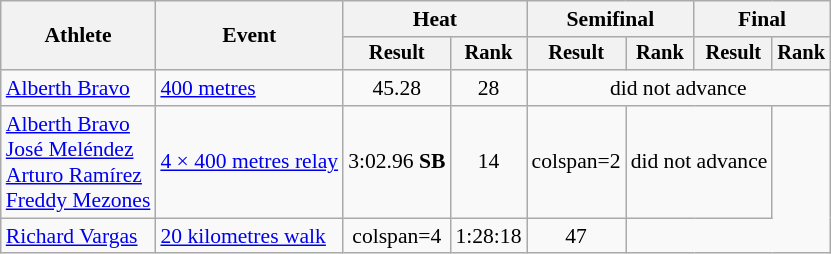<table class="wikitable" style="font-size:90%">
<tr>
<th rowspan="2">Athlete</th>
<th rowspan="2">Event</th>
<th colspan="2">Heat</th>
<th colspan="2">Semifinal</th>
<th colspan="2">Final</th>
</tr>
<tr style="font-size:95%">
<th>Result</th>
<th>Rank</th>
<th>Result</th>
<th>Rank</th>
<th>Result</th>
<th>Rank</th>
</tr>
<tr style=text-align:center>
<td style=text-align:left><a href='#'>Alberth Bravo</a></td>
<td style=text-align:left><a href='#'>400 metres</a></td>
<td>45.28</td>
<td>28</td>
<td colspan=6>did not advance</td>
</tr>
<tr style=text-align:center>
<td style=text-align:left><a href='#'>Alberth Bravo</a><br><a href='#'>José Meléndez</a><br><a href='#'>Arturo Ramírez</a><br><a href='#'>Freddy Mezones</a></td>
<td style=text-align:left><a href='#'>4 × 400 metres relay</a></td>
<td>3:02.96 <strong>SB</strong></td>
<td>14</td>
<td>colspan=2 </td>
<td colspan=2>did not advance</td>
</tr>
<tr style=text-align:center>
<td style=text-align:left><a href='#'>Richard Vargas</a></td>
<td style=text-align:left><a href='#'>20 kilometres walk</a></td>
<td>colspan=4 </td>
<td>1:28:18</td>
<td>47</td>
</tr>
</table>
